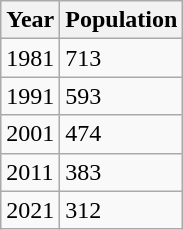<table class=wikitable>
<tr>
<th>Year</th>
<th>Population</th>
</tr>
<tr>
<td>1981</td>
<td>713</td>
</tr>
<tr>
<td>1991</td>
<td>593</td>
</tr>
<tr>
<td>2001</td>
<td>474</td>
</tr>
<tr>
<td>2011</td>
<td>383</td>
</tr>
<tr>
<td>2021</td>
<td>312</td>
</tr>
</table>
